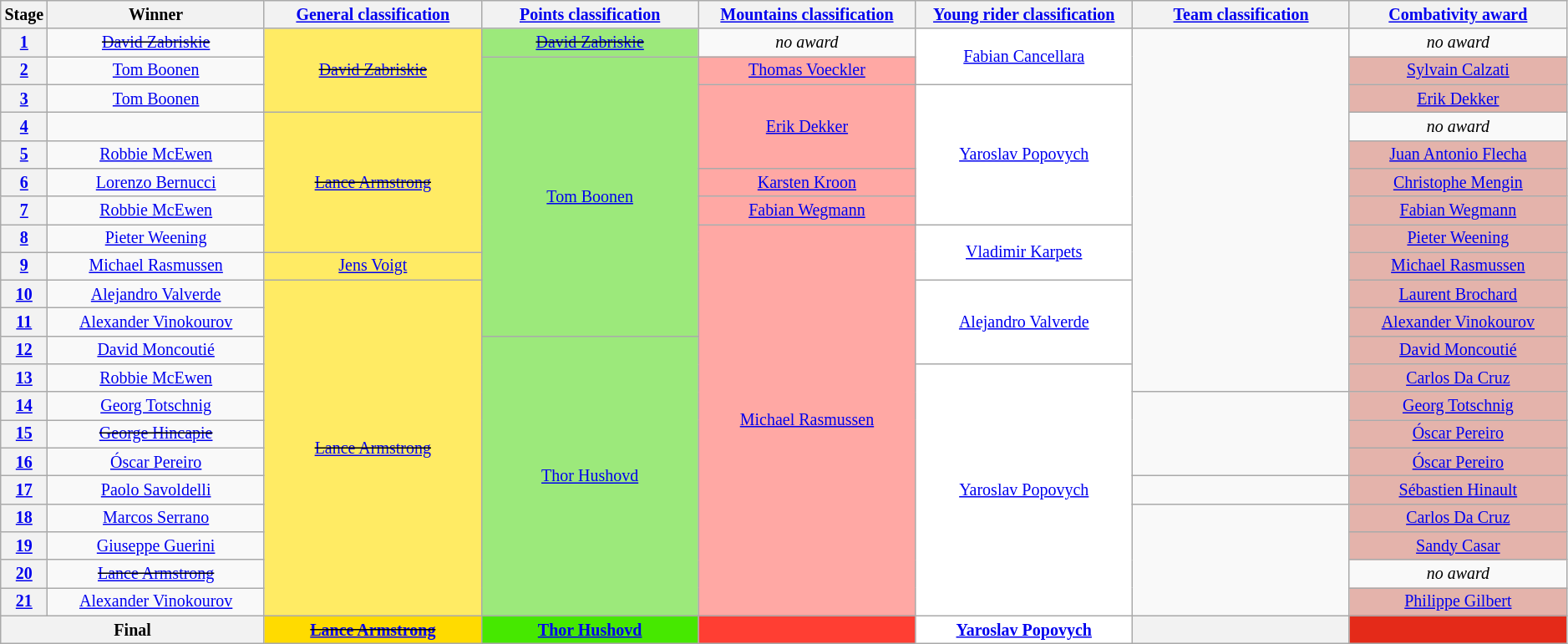<table class="wikitable" style="text-align:center; font-size:smaller; clear:both;">
<tr>
<th scope="col" style="width:1%;">Stage</th>
<th scope="col" style="width:14%;">Winner</th>
<th scope="col" style="width:14%;"><a href='#'>General classification</a><br></th>
<th scope="col" style="width:14%;"><a href='#'>Points classification</a><br></th>
<th scope="col" style="width:14%;"><a href='#'>Mountains classification</a><br></th>
<th scope="col" style="width:14%;"><a href='#'>Young rider classification</a><br></th>
<th scope="col" style="width:14%;"><a href='#'>Team classification</a></th>
<th scope="col" style="width:14%;"><a href='#'>Combativity award</a><br></th>
</tr>
<tr>
<th scope="row"><a href='#'>1</a></th>
<td><del><a href='#'>David Zabriskie</a></del></td>
<td style="background:#FFEB64;"     rowspan="3"><del><a href='#'>David Zabriskie</a></del></td>
<td style="background:#9CE97B;"><del><a href='#'>David Zabriskie</a></del></td>
<td><em>no award</em></td>
<td style="background:white;"      rowspan="2"><a href='#'>Fabian Cancellara</a></td>
<td rowspan="13"></td>
<td><em>no award</em></td>
</tr>
<tr>
<th scope="row"><a href='#'>2</a></th>
<td><a href='#'>Tom Boonen</a></td>
<td style="background:#9CE97B;" rowspan="10"><a href='#'>Tom Boonen</a></td>
<td style="background:#FFA8A4;"><a href='#'>Thomas Voeckler</a></td>
<td style="background:#E4B3AB;"><a href='#'>Sylvain Calzati</a></td>
</tr>
<tr>
<th scope="row"><a href='#'>3</a></th>
<td><a href='#'>Tom Boonen</a></td>
<td style="background:#FFA8A4;"     rowspan="3"><a href='#'>Erik Dekker</a></td>
<td style="background:white;"      rowspan="5"><a href='#'>Yaroslav Popovych</a></td>
<td style="background:#E4B3AB;"><a href='#'>Erik Dekker</a></td>
</tr>
<tr>
<th scope="row"><a href='#'>4</a></th>
<td></td>
<td style="background:#FFEB64;"     rowspan="5"><del><a href='#'>Lance Armstrong</a></del></td>
<td><em>no award</em></td>
</tr>
<tr>
<th scope="row"><a href='#'>5</a></th>
<td><a href='#'>Robbie McEwen</a></td>
<td style="background:#E4B3AB;"><a href='#'>Juan Antonio Flecha</a></td>
</tr>
<tr>
<th scope="row"><a href='#'>6</a></th>
<td><a href='#'>Lorenzo Bernucci</a></td>
<td style="background:#FFA8A4;"><a href='#'>Karsten Kroon</a></td>
<td style="background:#E4B3AB;"><a href='#'>Christophe Mengin</a></td>
</tr>
<tr>
<th scope="row"><a href='#'>7</a></th>
<td><a href='#'>Robbie McEwen</a></td>
<td style="background:#FFA8A4;"><a href='#'>Fabian Wegmann</a></td>
<td style="background:#E4B3AB;"><a href='#'>Fabian Wegmann</a></td>
</tr>
<tr>
<th scope="row"><a href='#'>8</a></th>
<td><a href='#'>Pieter Weening</a></td>
<td style="background:#FFA8A4;"     rowspan="14"><a href='#'>Michael Rasmussen</a></td>
<td style="background:white;"      rowspan="2"><a href='#'>Vladimir Karpets</a></td>
<td style="background:#E4B3AB;"><a href='#'>Pieter Weening</a></td>
</tr>
<tr>
<th scope="row"><a href='#'>9</a></th>
<td><a href='#'>Michael Rasmussen</a></td>
<td style="background:#FFEB64;"><a href='#'>Jens Voigt</a></td>
<td style="background:#E4B3AB;"><a href='#'>Michael Rasmussen</a></td>
</tr>
<tr>
<th scope="row"><a href='#'>10</a></th>
<td><a href='#'>Alejandro Valverde</a></td>
<td style="background:#FFEB64;"     rowspan="12"><del><a href='#'>Lance Armstrong</a></del></td>
<td style="background:white;"      rowspan="3"><a href='#'>Alejandro Valverde</a></td>
<td style="background:#E4B3AB;"><a href='#'>Laurent Brochard</a></td>
</tr>
<tr>
<th scope="row"><a href='#'>11</a></th>
<td><a href='#'>Alexander Vinokourov</a></td>
<td style="background:#E4B3AB;"><a href='#'>Alexander Vinokourov</a></td>
</tr>
<tr>
<th scope="row"><a href='#'>12</a></th>
<td><a href='#'>David Moncoutié</a></td>
<td style="background:#9CE97B;" rowspan="10"><a href='#'>Thor Hushovd</a></td>
<td style="background:#E4B3AB;"><a href='#'>David Moncoutié</a></td>
</tr>
<tr>
<th scope="row"><a href='#'>13</a></th>
<td><a href='#'>Robbie McEwen</a></td>
<td style="background:white;"      rowspan="9"><a href='#'>Yaroslav Popovych</a></td>
<td style="background:#E4B3AB;"><a href='#'>Carlos Da Cruz</a></td>
</tr>
<tr>
<th scope="row"><a href='#'>14</a></th>
<td><a href='#'>Georg Totschnig</a></td>
<td rowspan="3"></td>
<td style="background:#E4B3AB;"><a href='#'>Georg Totschnig</a></td>
</tr>
<tr>
<th scope="row"><a href='#'>15</a></th>
<td><s><a href='#'>George Hincapie</a></s></td>
<td style="background:#E4B3AB;"><a href='#'>Óscar Pereiro</a></td>
</tr>
<tr>
<th scope="row"><a href='#'>16</a></th>
<td><a href='#'>Óscar Pereiro</a></td>
<td style="background:#E4B3AB;"><a href='#'>Óscar Pereiro</a></td>
</tr>
<tr>
<th scope="row"><a href='#'>17</a></th>
<td><a href='#'>Paolo Savoldelli</a></td>
<td><s></s></td>
<td style="background:#E4B3AB;"><a href='#'>Sébastien Hinault</a></td>
</tr>
<tr>
<th scope="row"><a href='#'>18</a></th>
<td><a href='#'>Marcos Serrano</a></td>
<td rowspan="4"></td>
<td style="background:#E4B3AB;"><a href='#'>Carlos Da Cruz</a></td>
</tr>
<tr>
<th scope="row"><a href='#'>19</a></th>
<td><a href='#'>Giuseppe Guerini</a></td>
<td style="background:#E4B3AB;"><a href='#'>Sandy Casar</a></td>
</tr>
<tr>
<th scope="row"><a href='#'>20</a></th>
<td><s><a href='#'>Lance Armstrong</a></s></td>
<td><em>no award</em></td>
</tr>
<tr>
<th scope="row"><a href='#'>21</a></th>
<td><a href='#'>Alexander Vinokourov</a></td>
<td style="background:#E4B3AB;"><a href='#'>Philippe Gilbert</a></td>
</tr>
<tr>
<th colspan="2">Final</th>
<th style="background:#FFDB00;"><del><a href='#'>Lance Armstrong</a></del></th>
<th style="background:#46E800;"><a href='#'>Thor Hushovd</a></th>
<th style="background:#FF3E33;"></th>
<th style="background:white;"><a href='#'>Yaroslav Popovych</a></th>
<th></th>
<th style="background:#E42A19;"></th>
</tr>
</table>
